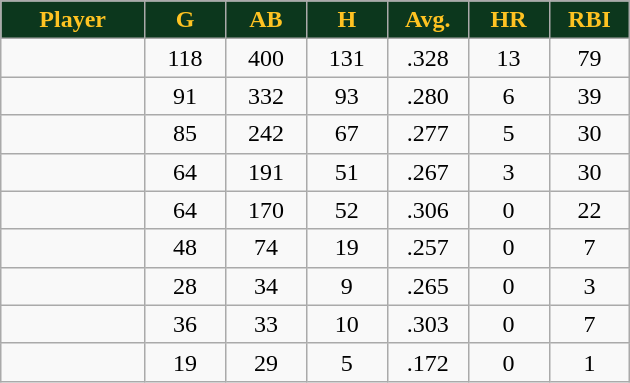<table class="wikitable sortable">
<tr>
<th style="background:#0C371D;color:#ffc322;" width="16%">Player</th>
<th style="background:#0C371D;color:#ffc322;" width="9%">G</th>
<th style="background:#0C371D;color:#ffc322;" width="9%">AB</th>
<th style="background:#0C371D;color:#ffc322;" width="9%">H</th>
<th style="background:#0C371D;color:#ffc322;" width="9%">Avg.</th>
<th style="background:#0C371D;color:#ffc322;" width="9%">HR</th>
<th style="background:#0C371D;color:#ffc322;" width="9%">RBI</th>
</tr>
<tr align="center">
<td></td>
<td>118</td>
<td>400</td>
<td>131</td>
<td>.328</td>
<td>13</td>
<td>79</td>
</tr>
<tr align="center">
<td></td>
<td>91</td>
<td>332</td>
<td>93</td>
<td>.280</td>
<td>6</td>
<td>39</td>
</tr>
<tr align="center">
<td></td>
<td>85</td>
<td>242</td>
<td>67</td>
<td>.277</td>
<td>5</td>
<td>30</td>
</tr>
<tr align="center">
<td></td>
<td>64</td>
<td>191</td>
<td>51</td>
<td>.267</td>
<td>3</td>
<td>30</td>
</tr>
<tr align="center">
<td></td>
<td>64</td>
<td>170</td>
<td>52</td>
<td>.306</td>
<td>0</td>
<td>22</td>
</tr>
<tr align="center">
<td></td>
<td>48</td>
<td>74</td>
<td>19</td>
<td>.257</td>
<td>0</td>
<td>7</td>
</tr>
<tr align="center">
<td></td>
<td>28</td>
<td>34</td>
<td>9</td>
<td>.265</td>
<td>0</td>
<td>3</td>
</tr>
<tr align="center">
<td></td>
<td>36</td>
<td>33</td>
<td>10</td>
<td>.303</td>
<td>0</td>
<td>7</td>
</tr>
<tr align="center">
<td></td>
<td>19</td>
<td>29</td>
<td>5</td>
<td>.172</td>
<td>0</td>
<td>1</td>
</tr>
</table>
